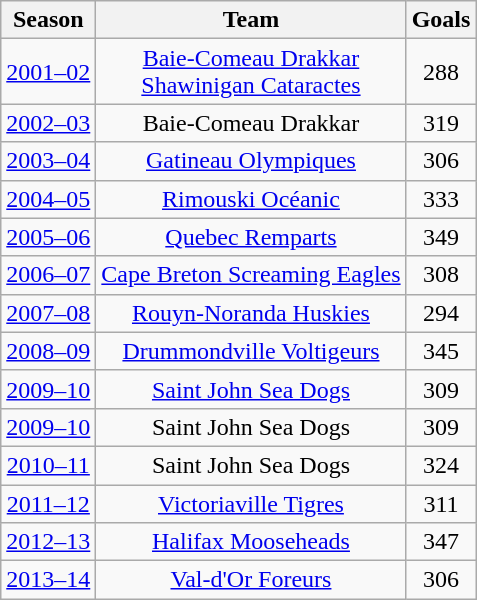<table class="wikitable" style="text-align:center">
<tr>
<th>Season</th>
<th>Team</th>
<th>Goals</th>
</tr>
<tr>
<td><a href='#'>2001–02</a></td>
<td><a href='#'>Baie-Comeau Drakkar</a><br><a href='#'>Shawinigan Cataractes</a></td>
<td>288</td>
</tr>
<tr>
<td><a href='#'>2002–03</a></td>
<td>Baie-Comeau Drakkar</td>
<td>319</td>
</tr>
<tr>
<td><a href='#'>2003–04</a></td>
<td><a href='#'>Gatineau Olympiques</a></td>
<td>306</td>
</tr>
<tr>
<td><a href='#'>2004–05</a></td>
<td><a href='#'>Rimouski Océanic</a></td>
<td>333</td>
</tr>
<tr>
<td><a href='#'>2005–06</a></td>
<td><a href='#'>Quebec Remparts</a></td>
<td>349</td>
</tr>
<tr>
<td><a href='#'>2006–07</a></td>
<td><a href='#'>Cape Breton Screaming Eagles</a></td>
<td>308</td>
</tr>
<tr>
<td><a href='#'>2007–08</a></td>
<td><a href='#'>Rouyn-Noranda Huskies</a></td>
<td>294</td>
</tr>
<tr>
<td><a href='#'>2008–09</a></td>
<td><a href='#'>Drummondville Voltigeurs</a></td>
<td>345</td>
</tr>
<tr>
<td><a href='#'>2009–10</a></td>
<td><a href='#'>Saint John Sea Dogs</a></td>
<td>309</td>
</tr>
<tr>
<td><a href='#'>2009–10</a></td>
<td>Saint John Sea Dogs</td>
<td>309</td>
</tr>
<tr>
<td><a href='#'>2010–11</a></td>
<td>Saint John Sea Dogs</td>
<td>324</td>
</tr>
<tr>
<td><a href='#'>2011–12</a></td>
<td><a href='#'>Victoriaville Tigres</a></td>
<td>311</td>
</tr>
<tr>
<td><a href='#'>2012–13</a></td>
<td><a href='#'>Halifax Mooseheads</a></td>
<td>347</td>
</tr>
<tr>
<td><a href='#'>2013–14</a></td>
<td><a href='#'>Val-d'Or Foreurs</a></td>
<td>306</td>
</tr>
</table>
